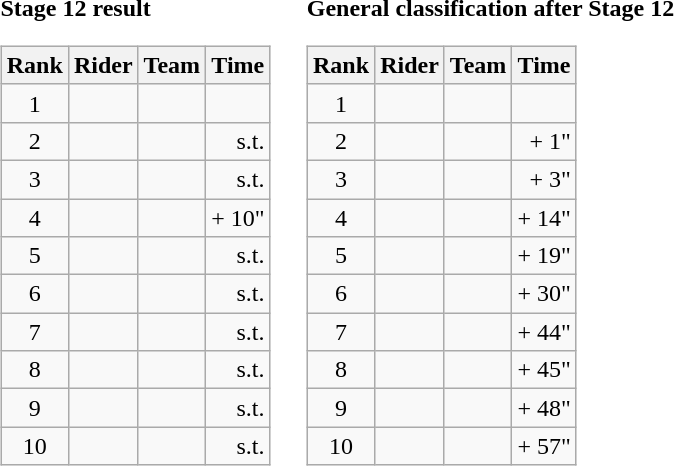<table>
<tr>
<td><strong>Stage 12 result</strong><br><table class="wikitable">
<tr>
<th scope="col">Rank</th>
<th scope="col">Rider</th>
<th scope="col">Team</th>
<th scope="col">Time</th>
</tr>
<tr>
<td style="text-align:center;">1</td>
<td></td>
<td></td>
<td style="text-align:right;"></td>
</tr>
<tr>
<td style="text-align:center;">2</td>
<td></td>
<td></td>
<td style="text-align:right;">s.t.</td>
</tr>
<tr>
<td style="text-align:center;">3</td>
<td></td>
<td></td>
<td style="text-align:right;">s.t.</td>
</tr>
<tr>
<td style="text-align:center;">4</td>
<td></td>
<td></td>
<td style="text-align:right;">+ 10"</td>
</tr>
<tr>
<td style="text-align:center;">5</td>
<td></td>
<td></td>
<td style="text-align:right;">s.t.</td>
</tr>
<tr>
<td style="text-align:center;">6</td>
<td></td>
<td></td>
<td style="text-align:right;">s.t.</td>
</tr>
<tr>
<td style="text-align:center;">7</td>
<td></td>
<td></td>
<td style="text-align:right;">s.t.</td>
</tr>
<tr>
<td style="text-align:center;">8</td>
<td></td>
<td></td>
<td style="text-align:right;">s.t.</td>
</tr>
<tr>
<td style="text-align:center;">9</td>
<td></td>
<td></td>
<td style="text-align:right;">s.t.</td>
</tr>
<tr>
<td style="text-align:center;">10</td>
<td></td>
<td></td>
<td style="text-align:right;">s.t.</td>
</tr>
</table>
</td>
<td></td>
<td><strong>General classification after Stage 12</strong><br><table class="wikitable">
<tr>
<th scope="col">Rank</th>
<th scope="col">Rider</th>
<th scope="col">Team</th>
<th scope="col">Time</th>
</tr>
<tr>
<td style="text-align:center;">1</td>
<td></td>
<td></td>
<td style="text-align:right;"></td>
</tr>
<tr>
<td style="text-align:center;">2</td>
<td></td>
<td></td>
<td style="text-align:right;">+ 1"</td>
</tr>
<tr>
<td style="text-align:center;">3</td>
<td></td>
<td></td>
<td style="text-align:right;">+ 3"</td>
</tr>
<tr>
<td style="text-align:center;">4</td>
<td></td>
<td></td>
<td style="text-align:right;">+ 14"</td>
</tr>
<tr>
<td style="text-align:center;">5</td>
<td></td>
<td></td>
<td style="text-align:right;">+ 19"</td>
</tr>
<tr>
<td style="text-align:center;">6</td>
<td></td>
<td></td>
<td style="text-align:right;">+ 30"</td>
</tr>
<tr>
<td style="text-align:center;">7</td>
<td></td>
<td></td>
<td style="text-align:right;">+ 44"</td>
</tr>
<tr>
<td style="text-align:center;">8</td>
<td></td>
<td></td>
<td style="text-align:right;">+ 45"</td>
</tr>
<tr>
<td style="text-align:center;">9</td>
<td></td>
<td></td>
<td style="text-align:right;">+ 48"</td>
</tr>
<tr>
<td style="text-align:center;">10</td>
<td></td>
<td></td>
<td style="text-align:right;">+ 57"</td>
</tr>
</table>
</td>
</tr>
</table>
